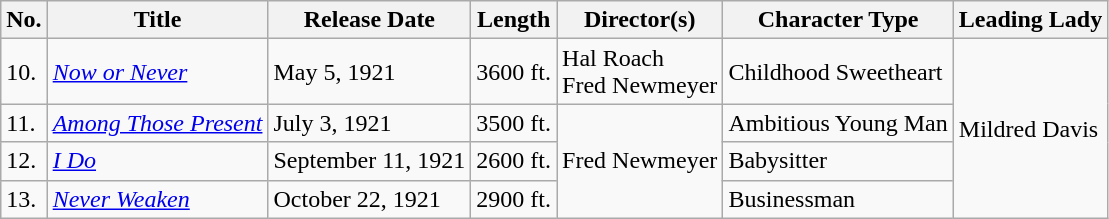<table class="wikitable">
<tr>
<th>No.</th>
<th>Title</th>
<th>Release Date</th>
<th>Length</th>
<th>Director(s)</th>
<th>Character Type</th>
<th>Leading Lady</th>
</tr>
<tr>
<td>10.</td>
<td><em><a href='#'>Now or Never</a></em></td>
<td>May 5, 1921</td>
<td>3600 ft.</td>
<td>Hal Roach<br>Fred Newmeyer</td>
<td>Childhood Sweetheart</td>
<td rowspan="4">Mildred Davis</td>
</tr>
<tr>
<td>11.</td>
<td><em><a href='#'>Among Those Present</a></em></td>
<td>July 3, 1921</td>
<td>3500 ft.</td>
<td rowspan="3">Fred Newmeyer</td>
<td>Ambitious Young Man</td>
</tr>
<tr>
<td>12.</td>
<td><em><a href='#'>I Do</a></em></td>
<td>September 11, 1921</td>
<td>2600 ft.</td>
<td>Babysitter</td>
</tr>
<tr>
<td>13.</td>
<td><em><a href='#'>Never Weaken</a></em></td>
<td>October 22, 1921</td>
<td>2900 ft.</td>
<td>Businessman</td>
</tr>
</table>
